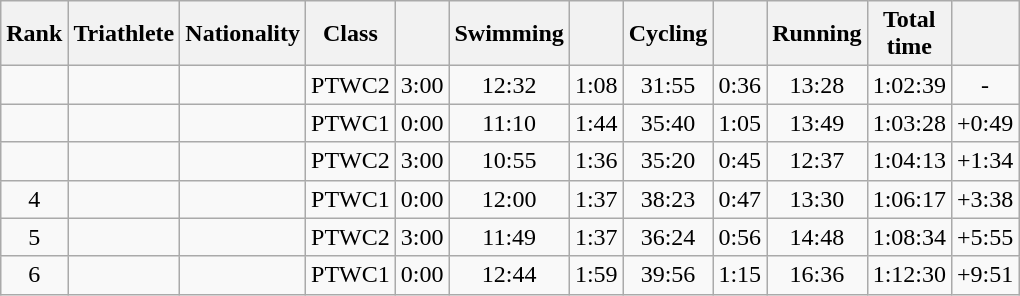<table class="wikitable sortable" style="text-align:center">
<tr>
<th>Rank</th>
<th>Triathlete</th>
<th>Nationality</th>
<th>Class</th>
<th></th>
<th>Swimming</th>
<th></th>
<th>Cycling</th>
<th></th>
<th>Running</th>
<th>Total<br>time</th>
<th></th>
</tr>
<tr>
<td></td>
<td align=left></td>
<td align=left></td>
<td>PTWC2</td>
<td>3:00</td>
<td>12:32</td>
<td>1:08</td>
<td>31:55</td>
<td>0:36</td>
<td>13:28</td>
<td>1:02:39</td>
<td>-</td>
</tr>
<tr>
<td></td>
<td align=left></td>
<td align=left></td>
<td>PTWC1</td>
<td>0:00</td>
<td>11:10</td>
<td>1:44</td>
<td>35:40</td>
<td>1:05</td>
<td>13:49</td>
<td>1:03:28</td>
<td>+0:49</td>
</tr>
<tr>
<td></td>
<td align=left></td>
<td align=left></td>
<td>PTWC2</td>
<td>3:00</td>
<td>10:55</td>
<td>1:36</td>
<td>35:20</td>
<td>0:45</td>
<td>12:37</td>
<td>1:04:13</td>
<td>+1:34</td>
</tr>
<tr>
<td>4</td>
<td align=left></td>
<td align=left></td>
<td>PTWC1</td>
<td>0:00</td>
<td>12:00</td>
<td>1:37</td>
<td>38:23</td>
<td>0:47</td>
<td>13:30</td>
<td>1:06:17</td>
<td>+3:38</td>
</tr>
<tr>
<td>5</td>
<td align=left></td>
<td align=left></td>
<td>PTWC2</td>
<td>3:00</td>
<td>11:49</td>
<td>1:37</td>
<td>36:24</td>
<td>0:56</td>
<td>14:48</td>
<td>1:08:34</td>
<td>+5:55</td>
</tr>
<tr>
<td>6</td>
<td align=left></td>
<td align=left></td>
<td>PTWC1</td>
<td>0:00</td>
<td>12:44</td>
<td>1:59</td>
<td>39:56</td>
<td>1:15</td>
<td>16:36</td>
<td>1:12:30</td>
<td>+9:51</td>
</tr>
</table>
